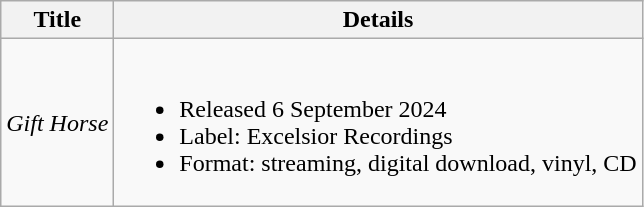<table class="wikitable">
<tr>
<th>Title</th>
<th>Details</th>
</tr>
<tr>
<td><em>Gift Horse</em></td>
<td><br><ul><li>Released 6 September 2024</li><li>Label: Excelsior Recordings</li><li>Format: streaming, digital download, vinyl, CD</li></ul></td>
</tr>
</table>
